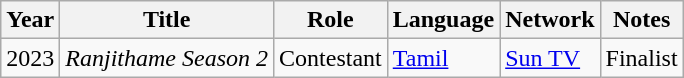<table class="wikitable sortable">
<tr>
<th>Year</th>
<th>Title</th>
<th>Role</th>
<th>Language</th>
<th>Network</th>
<th class="unsortable">Notes</th>
</tr>
<tr>
<td>2023</td>
<td><em>Ranjithame Season 2</em></td>
<td rowspan="2">Contestant</td>
<td rowspan="2"><a href='#'>Tamil</a></td>
<td><a href='#'>Sun TV</a></td>
<td>Finalist</td>
</tr>
</table>
